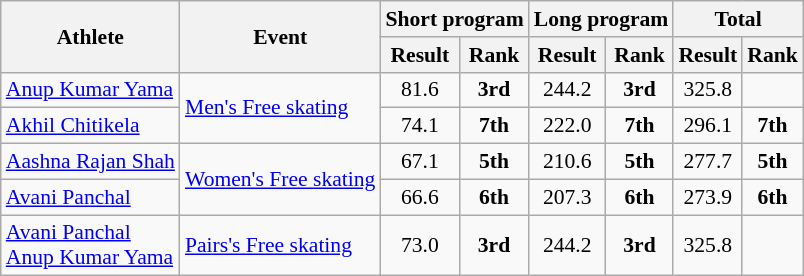<table class="wikitable" border="1" style="font-size:90%">
<tr>
<th rowspan=2>Athlete</th>
<th rowspan=2>Event</th>
<th colspan=2>Short program</th>
<th colspan=2>Long program</th>
<th colspan=2>Total</th>
</tr>
<tr>
<th>Result</th>
<th>Rank</th>
<th>Result</th>
<th>Rank</th>
<th>Result</th>
<th>Rank</th>
</tr>
<tr>
<td><a href='#'>Anup Kumar Yama</a></td>
<td rowspan=2><a href='#'>Men's Free skating</a></td>
<td align=center>81.6</td>
<td align=center><strong>3rd</strong></td>
<td align=center>244.2</td>
<td align=center><strong>3rd</strong></td>
<td align=center>325.8</td>
<td align=center></td>
</tr>
<tr>
<td><a href='#'>Akhil Chitikela</a></td>
<td align=center>74.1</td>
<td align=center><strong>7th</strong></td>
<td align=center>222.0</td>
<td align=center><strong>7th</strong></td>
<td align=center>296.1</td>
<td align=center><strong>7th</strong></td>
</tr>
<tr>
<td><a href='#'>Aashna Rajan Shah</a></td>
<td rowspan=2><a href='#'>Women's Free skating</a></td>
<td align=center>67.1</td>
<td align=center><strong>5th</strong></td>
<td align=center>210.6</td>
<td align=center><strong>5th</strong></td>
<td align=center>277.7</td>
<td align=center><strong>5th</strong></td>
</tr>
<tr>
<td><a href='#'>Avani Panchal</a></td>
<td align=center>66.6</td>
<td align=center><strong>6th</strong></td>
<td align=center>207.3</td>
<td align=center><strong>6th</strong></td>
<td align=center>273.9</td>
<td align=center><strong>6th</strong></td>
</tr>
<tr>
<td><a href='#'>Avani Panchal</a><br><a href='#'>Anup Kumar Yama</a></td>
<td><a href='#'>Pairs's Free skating</a></td>
<td align=center>73.0</td>
<td align=center><strong>3rd</strong></td>
<td align=center>244.2</td>
<td align=center><strong>3rd</strong></td>
<td align=center>325.8</td>
<td align=center></td>
</tr>
</table>
